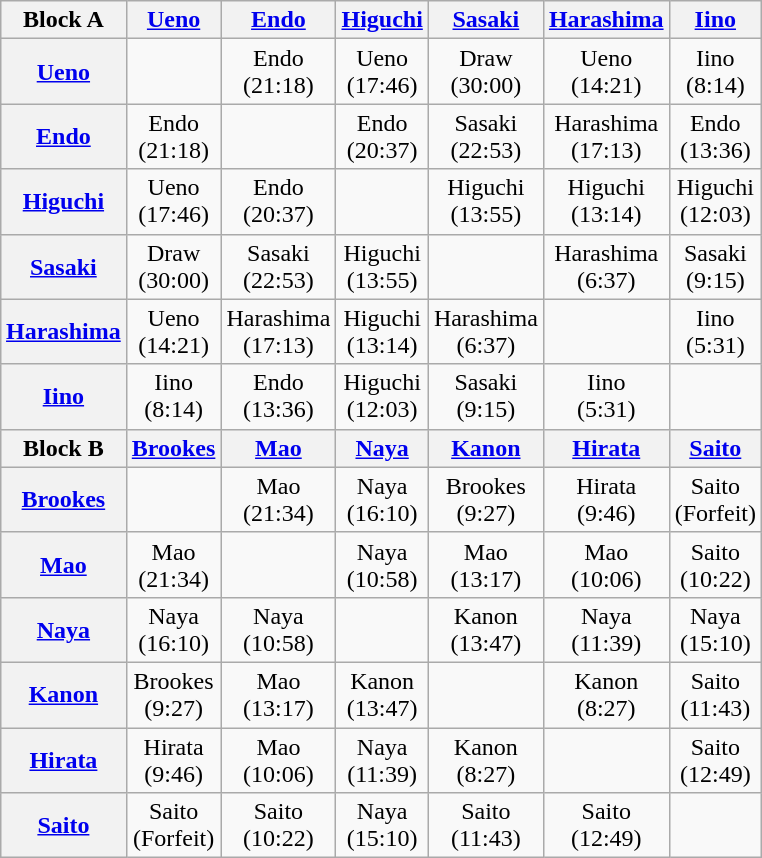<table class="wikitable" style="margin: 1em auto 1em auto">
<tr align="center">
<th>Block A</th>
<th><a href='#'>Ueno</a></th>
<th><a href='#'>Endo</a></th>
<th><a href='#'>Higuchi</a></th>
<th><a href='#'>Sasaki</a></th>
<th><a href='#'>Harashima</a></th>
<th><a href='#'>Iino</a></th>
</tr>
<tr align="center">
<th><a href='#'>Ueno</a></th>
<td></td>
<td>Endo<br>(21:18)</td>
<td>Ueno<br>(17:46)</td>
<td>Draw<br>(30:00)</td>
<td>Ueno<br>(14:21)</td>
<td>Iino<br>(8:14)</td>
</tr>
<tr align="center">
<th><a href='#'>Endo</a></th>
<td>Endo<br>(21:18)</td>
<td></td>
<td>Endo<br>(20:37)</td>
<td>Sasaki<br>(22:53)</td>
<td>Harashima<br>(17:13)</td>
<td>Endo<br>(13:36)</td>
</tr>
<tr align="center">
<th><a href='#'>Higuchi</a></th>
<td>Ueno<br>(17:46)</td>
<td>Endo<br>(20:37)</td>
<td></td>
<td>Higuchi<br>(13:55)</td>
<td>Higuchi<br>(13:14)</td>
<td>Higuchi<br>(12:03)</td>
</tr>
<tr align="center">
<th><a href='#'>Sasaki</a></th>
<td>Draw<br>(30:00)</td>
<td>Sasaki<br>(22:53)</td>
<td>Higuchi<br>(13:55)</td>
<td></td>
<td>Harashima<br>(6:37)</td>
<td>Sasaki<br>(9:15)</td>
</tr>
<tr align="center">
<th><a href='#'>Harashima</a></th>
<td>Ueno<br>(14:21)</td>
<td>Harashima<br>(17:13)</td>
<td>Higuchi<br>(13:14)</td>
<td>Harashima<br>(6:37)</td>
<td></td>
<td>Iino<br>(5:31)</td>
</tr>
<tr align="center">
<th><a href='#'>Iino</a></th>
<td>Iino<br>(8:14)</td>
<td>Endo<br>(13:36)</td>
<td>Higuchi<br>(12:03)</td>
<td>Sasaki<br>(9:15)</td>
<td>Iino<br>(5:31)</td>
<td></td>
</tr>
<tr align="center">
<th>Block B</th>
<th><a href='#'>Brookes</a></th>
<th><a href='#'>Mao</a></th>
<th><a href='#'>Naya</a></th>
<th><a href='#'>Kanon</a></th>
<th><a href='#'>Hirata</a></th>
<th><a href='#'>Saito</a></th>
</tr>
<tr align="center">
<th><a href='#'>Brookes</a></th>
<td></td>
<td>Mao<br>(21:34)</td>
<td>Naya<br>(16:10)</td>
<td>Brookes<br>(9:27)</td>
<td>Hirata<br>(9:46)</td>
<td>Saito<br>(Forfeit)</td>
</tr>
<tr align="center">
<th><a href='#'>Mao</a></th>
<td>Mao<br>(21:34)</td>
<td></td>
<td>Naya<br>(10:58)</td>
<td>Mao<br>(13:17)</td>
<td>Mao<br>(10:06)</td>
<td>Saito<br>(10:22)</td>
</tr>
<tr align="center">
<th><a href='#'>Naya</a></th>
<td>Naya<br>(16:10)</td>
<td>Naya<br>(10:58)</td>
<td></td>
<td>Kanon<br>(13:47)</td>
<td>Naya<br>(11:39)</td>
<td>Naya<br>(15:10)</td>
</tr>
<tr align="center">
<th><a href='#'>Kanon</a></th>
<td>Brookes<br>(9:27)</td>
<td>Mao<br>(13:17)</td>
<td>Kanon<br>(13:47)</td>
<td></td>
<td>Kanon<br>(8:27)</td>
<td>Saito<br>(11:43)</td>
</tr>
<tr align="center">
<th><a href='#'>Hirata</a></th>
<td>Hirata<br>(9:46)</td>
<td>Mao<br>(10:06)</td>
<td>Naya<br>(11:39)</td>
<td>Kanon<br>(8:27)</td>
<td></td>
<td>Saito<br>(12:49)</td>
</tr>
<tr align="center">
<th><a href='#'>Saito</a></th>
<td>Saito<br>(Forfeit)</td>
<td>Saito<br>(10:22)</td>
<td>Naya<br>(15:10)</td>
<td>Saito<br>(11:43)</td>
<td>Saito<br>(12:49)</td>
<td></td>
</tr>
</table>
